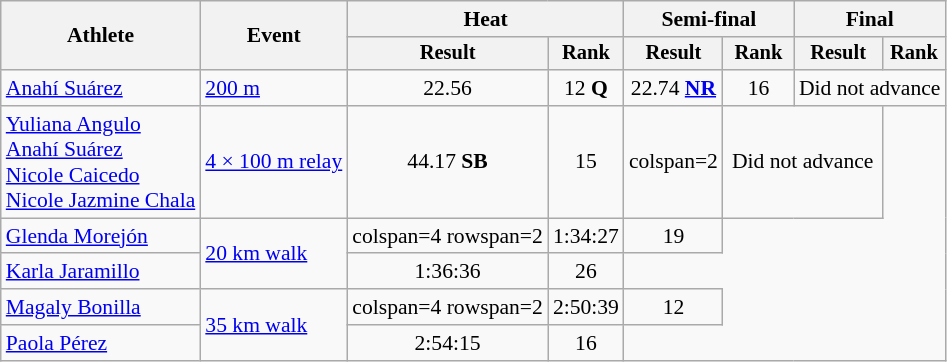<table class="wikitable" style="font-size:90%">
<tr>
<th rowspan="2">Athlete</th>
<th rowspan="2">Event</th>
<th colspan="2">Heat</th>
<th colspan="2">Semi-final</th>
<th colspan="2">Final</th>
</tr>
<tr style="font-size:95%">
<th>Result</th>
<th>Rank</th>
<th>Result</th>
<th>Rank</th>
<th>Result</th>
<th>Rank</th>
</tr>
<tr align=center>
<td align=left><a href='#'>Anahí Suárez</a></td>
<td align=left><a href='#'>200 m</a></td>
<td>22.56</td>
<td>12 <strong>Q</strong></td>
<td>22.74 <strong><a href='#'>NR</a></strong></td>
<td>16</td>
<td colspan="2">Did not advance</td>
</tr>
<tr align=center>
<td align=left><a href='#'>Yuliana Angulo</a> <br> <a href='#'>Anahí Suárez</a><br> <a href='#'>Nicole Caicedo</a><br> <a href='#'>Nicole Jazmine Chala</a></td>
<td align=left><a href='#'>4 × 100 m relay</a></td>
<td>44.17 <strong>SB</strong></td>
<td>15</td>
<td>colspan=2</td>
<td colspan="2">Did not advance</td>
</tr>
<tr align=center>
<td align=left><a href='#'>Glenda Morejón</a></td>
<td align=left rowspan=2><a href='#'>20 km walk</a></td>
<td>colspan=4 rowspan=2 </td>
<td>1:34:27</td>
<td>19</td>
</tr>
<tr align=center>
<td align=left><a href='#'>Karla Jaramillo</a></td>
<td>1:36:36</td>
<td>26</td>
</tr>
<tr align=center>
<td align=left><a href='#'>Magaly Bonilla</a></td>
<td align=left rowspan=2><a href='#'>35 km walk</a></td>
<td>colspan=4 rowspan=2 </td>
<td>2:50:39</td>
<td>12</td>
</tr>
<tr align=center>
<td align=left><a href='#'>Paola Pérez</a></td>
<td>2:54:15</td>
<td>16</td>
</tr>
</table>
